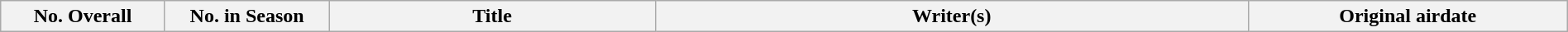<table class="wikitable plainrowheaders" style="width:100%; margin:auto;">
<tr>
<th width="125">No. Overall</th>
<th width="125">No. in Season</th>
<th>Title</th>
<th>Writer(s)</th>
<th width="250">Original airdate<br>






























</th>
</tr>
</table>
